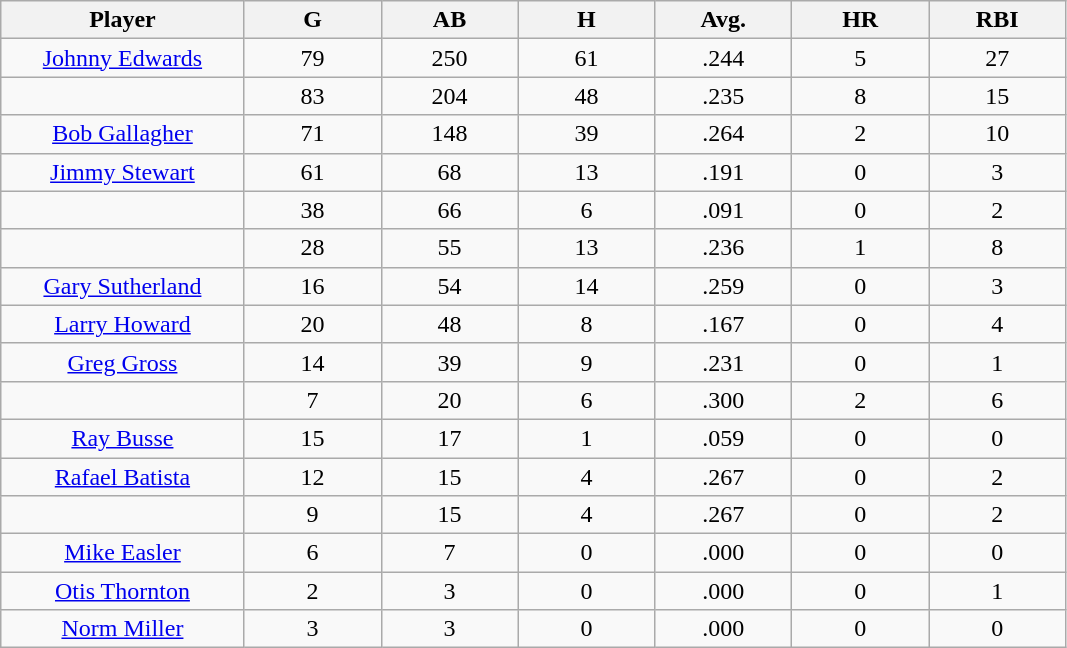<table class="wikitable sortable">
<tr>
<th bgcolor="#DDDDFF" width="16%">Player</th>
<th bgcolor="#DDDDFF" width="9%">G</th>
<th bgcolor="#DDDDFF" width="9%">AB</th>
<th bgcolor="#DDDDFF" width="9%">H</th>
<th bgcolor="#DDDDFF" width="9%">Avg.</th>
<th bgcolor="#DDDDFF" width="9%">HR</th>
<th bgcolor="#DDDDFF" width="9%">RBI</th>
</tr>
<tr align="center">
<td><a href='#'>Johnny Edwards</a></td>
<td>79</td>
<td>250</td>
<td>61</td>
<td>.244</td>
<td>5</td>
<td>27</td>
</tr>
<tr align=center>
<td></td>
<td>83</td>
<td>204</td>
<td>48</td>
<td>.235</td>
<td>8</td>
<td>15</td>
</tr>
<tr align="center">
<td><a href='#'>Bob Gallagher</a></td>
<td>71</td>
<td>148</td>
<td>39</td>
<td>.264</td>
<td>2</td>
<td>10</td>
</tr>
<tr align=center>
<td><a href='#'>Jimmy Stewart</a></td>
<td>61</td>
<td>68</td>
<td>13</td>
<td>.191</td>
<td>0</td>
<td>3</td>
</tr>
<tr align=center>
<td></td>
<td>38</td>
<td>66</td>
<td>6</td>
<td>.091</td>
<td>0</td>
<td>2</td>
</tr>
<tr align="center">
<td></td>
<td>28</td>
<td>55</td>
<td>13</td>
<td>.236</td>
<td>1</td>
<td>8</td>
</tr>
<tr align="center">
<td><a href='#'>Gary Sutherland</a></td>
<td>16</td>
<td>54</td>
<td>14</td>
<td>.259</td>
<td>0</td>
<td>3</td>
</tr>
<tr align=center>
<td><a href='#'>Larry Howard</a></td>
<td>20</td>
<td>48</td>
<td>8</td>
<td>.167</td>
<td>0</td>
<td>4</td>
</tr>
<tr align=center>
<td><a href='#'>Greg Gross</a></td>
<td>14</td>
<td>39</td>
<td>9</td>
<td>.231</td>
<td>0</td>
<td>1</td>
</tr>
<tr align=center>
<td></td>
<td>7</td>
<td>20</td>
<td>6</td>
<td>.300</td>
<td>2</td>
<td>6</td>
</tr>
<tr align="center">
<td><a href='#'>Ray Busse</a></td>
<td>15</td>
<td>17</td>
<td>1</td>
<td>.059</td>
<td>0</td>
<td>0</td>
</tr>
<tr align=center>
<td><a href='#'>Rafael Batista</a></td>
<td>12</td>
<td>15</td>
<td>4</td>
<td>.267</td>
<td>0</td>
<td>2</td>
</tr>
<tr align=center>
<td></td>
<td>9</td>
<td>15</td>
<td>4</td>
<td>.267</td>
<td>0</td>
<td>2</td>
</tr>
<tr align="center">
<td><a href='#'>Mike Easler</a></td>
<td>6</td>
<td>7</td>
<td>0</td>
<td>.000</td>
<td>0</td>
<td>0</td>
</tr>
<tr align=center>
<td><a href='#'>Otis Thornton</a></td>
<td>2</td>
<td>3</td>
<td>0</td>
<td>.000</td>
<td>0</td>
<td>1</td>
</tr>
<tr align=center>
<td><a href='#'>Norm Miller</a></td>
<td>3</td>
<td>3</td>
<td>0</td>
<td>.000</td>
<td>0</td>
<td>0</td>
</tr>
</table>
